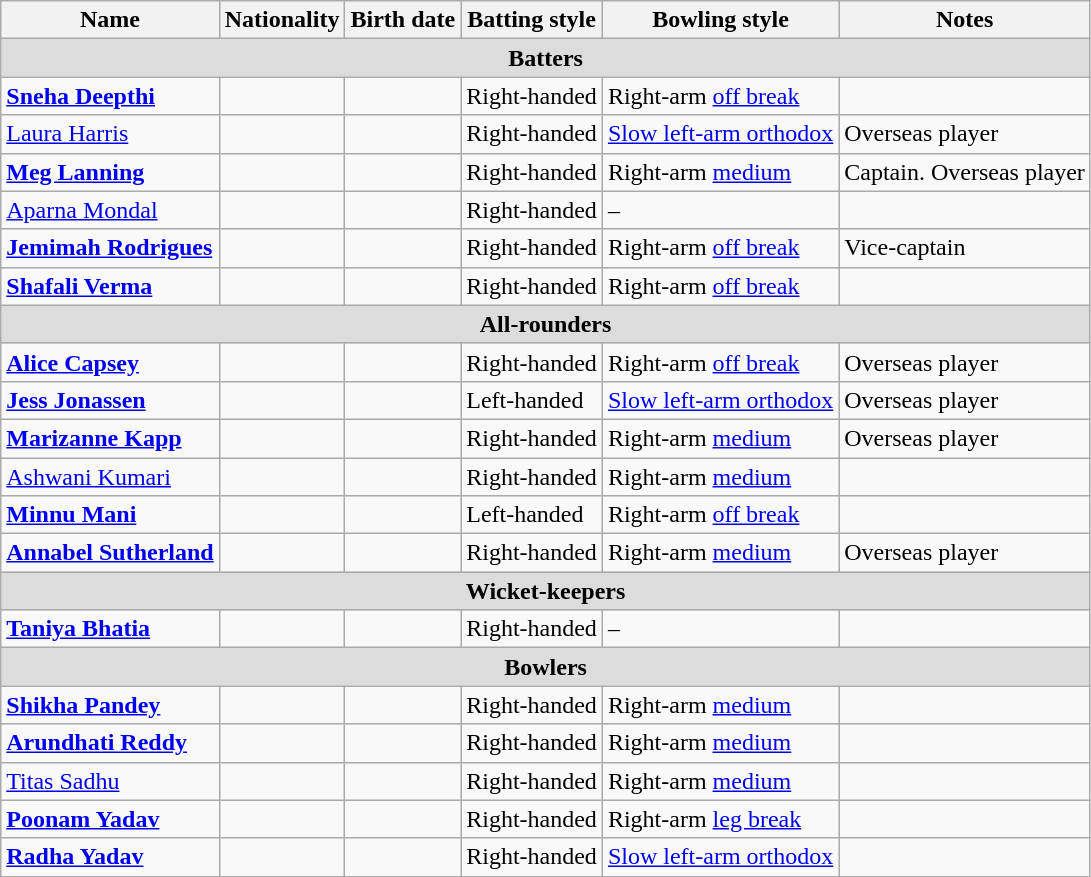<table class="wikitable">
<tr>
<th>Name</th>
<th>Nationality</th>
<th>Birth date</th>
<th>Batting style</th>
<th>Bowling style</th>
<th>Notes</th>
</tr>
<tr>
<th colspan="6" style="background:#dcdcdc">Batters</th>
</tr>
<tr>
<td><strong><a href='#'>Sneha Deepthi</a></strong></td>
<td></td>
<td></td>
<td>Right-handed</td>
<td>Right-arm <a href='#'>off break</a></td>
<td></td>
</tr>
<tr>
<td><a href='#'>Laura Harris</a></td>
<td></td>
<td></td>
<td>Right-handed</td>
<td><a href='#'>Slow left-arm orthodox</a></td>
<td>Overseas player</td>
</tr>
<tr>
<td><strong><a href='#'>Meg Lanning</a></strong></td>
<td></td>
<td></td>
<td>Right-handed</td>
<td>Right-arm <a href='#'>medium</a></td>
<td>Captain. Overseas player</td>
</tr>
<tr>
<td><a href='#'>Aparna Mondal</a></td>
<td></td>
<td></td>
<td>Right-handed</td>
<td>–</td>
<td></td>
</tr>
<tr>
<td><strong><a href='#'>Jemimah Rodrigues</a></strong></td>
<td></td>
<td></td>
<td>Right-handed</td>
<td>Right-arm <a href='#'>off break</a></td>
<td>Vice-captain</td>
</tr>
<tr>
<td><strong><a href='#'>Shafali Verma</a></strong></td>
<td></td>
<td></td>
<td>Right-handed</td>
<td>Right-arm <a href='#'>off break</a></td>
<td></td>
</tr>
<tr>
<th colspan="6" style="background:#dcdcdc">All-rounders</th>
</tr>
<tr>
<td><strong><a href='#'>Alice Capsey</a></strong></td>
<td></td>
<td></td>
<td>Right-handed</td>
<td>Right-arm <a href='#'>off break</a></td>
<td>Overseas player</td>
</tr>
<tr>
<td><strong><a href='#'>Jess Jonassen</a></strong></td>
<td></td>
<td></td>
<td>Left-handed</td>
<td><a href='#'>Slow left-arm orthodox</a></td>
<td>Overseas player</td>
</tr>
<tr>
<td><strong><a href='#'>Marizanne Kapp</a></strong></td>
<td></td>
<td></td>
<td>Right-handed</td>
<td>Right-arm <a href='#'>medium</a></td>
<td>Overseas player</td>
</tr>
<tr>
<td><a href='#'>Ashwani Kumari</a></td>
<td></td>
<td></td>
<td>Right-handed</td>
<td>Right-arm <a href='#'>medium</a></td>
<td></td>
</tr>
<tr>
<td><strong><a href='#'>Minnu Mani</a></strong></td>
<td></td>
<td></td>
<td>Left-handed</td>
<td>Right-arm <a href='#'>off break</a></td>
<td></td>
</tr>
<tr>
<td><strong><a href='#'>Annabel Sutherland</a></strong></td>
<td></td>
<td></td>
<td>Right-handed</td>
<td>Right-arm <a href='#'>medium</a></td>
<td>Overseas player</td>
</tr>
<tr>
<th colspan="6" style="background:#dcdcdc">Wicket-keepers</th>
</tr>
<tr>
<td><strong><a href='#'>Taniya Bhatia</a></strong></td>
<td></td>
<td></td>
<td>Right-handed</td>
<td>–</td>
<td></td>
</tr>
<tr>
<th colspan="6" style="background:#dcdcdc">Bowlers</th>
</tr>
<tr>
<td><strong><a href='#'>Shikha Pandey</a></strong></td>
<td></td>
<td></td>
<td>Right-handed</td>
<td>Right-arm <a href='#'>medium</a></td>
<td></td>
</tr>
<tr>
<td><strong><a href='#'>Arundhati Reddy</a></strong></td>
<td></td>
<td></td>
<td>Right-handed</td>
<td>Right-arm <a href='#'>medium</a></td>
<td></td>
</tr>
<tr>
<td><a href='#'>Titas Sadhu</a></td>
<td></td>
<td></td>
<td>Right-handed</td>
<td>Right-arm <a href='#'>medium</a></td>
<td></td>
</tr>
<tr>
<td><strong><a href='#'>Poonam Yadav</a></strong></td>
<td></td>
<td></td>
<td>Right-handed</td>
<td>Right-arm <a href='#'>leg break</a></td>
<td></td>
</tr>
<tr>
<td><strong><a href='#'>Radha Yadav</a></strong></td>
<td></td>
<td></td>
<td>Right-handed</td>
<td><a href='#'>Slow left-arm orthodox</a></td>
<td></td>
</tr>
</table>
